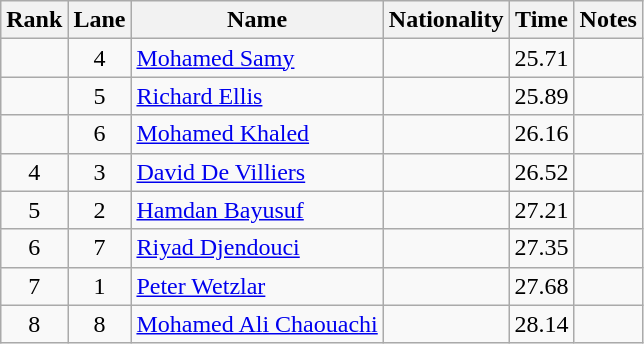<table class="wikitable sortable" style="text-align:center">
<tr>
<th>Rank</th>
<th>Lane</th>
<th>Name</th>
<th>Nationality</th>
<th>Time</th>
<th>Notes</th>
</tr>
<tr>
<td></td>
<td>4</td>
<td align=left><a href='#'>Mohamed Samy</a></td>
<td align=left></td>
<td>25.71</td>
<td></td>
</tr>
<tr>
<td></td>
<td>5</td>
<td align=left><a href='#'>Richard Ellis</a></td>
<td align=left></td>
<td>25.89</td>
<td></td>
</tr>
<tr>
<td></td>
<td>6</td>
<td align=left><a href='#'>Mohamed Khaled</a></td>
<td align=left></td>
<td>26.16</td>
<td></td>
</tr>
<tr>
<td>4</td>
<td>3</td>
<td align=left><a href='#'>David De Villiers</a></td>
<td align=left></td>
<td>26.52</td>
<td></td>
</tr>
<tr>
<td>5</td>
<td>2</td>
<td align=left><a href='#'>Hamdan Bayusuf</a></td>
<td align=left></td>
<td>27.21</td>
<td></td>
</tr>
<tr>
<td>6</td>
<td>7</td>
<td align=left><a href='#'>Riyad Djendouci</a></td>
<td align=left></td>
<td>27.35</td>
<td></td>
</tr>
<tr>
<td>7</td>
<td>1</td>
<td align=left><a href='#'>Peter Wetzlar</a></td>
<td align=left></td>
<td>27.68</td>
<td></td>
</tr>
<tr>
<td>8</td>
<td>8</td>
<td align=left><a href='#'>Mohamed Ali Chaouachi</a></td>
<td align=left></td>
<td>28.14</td>
<td></td>
</tr>
</table>
